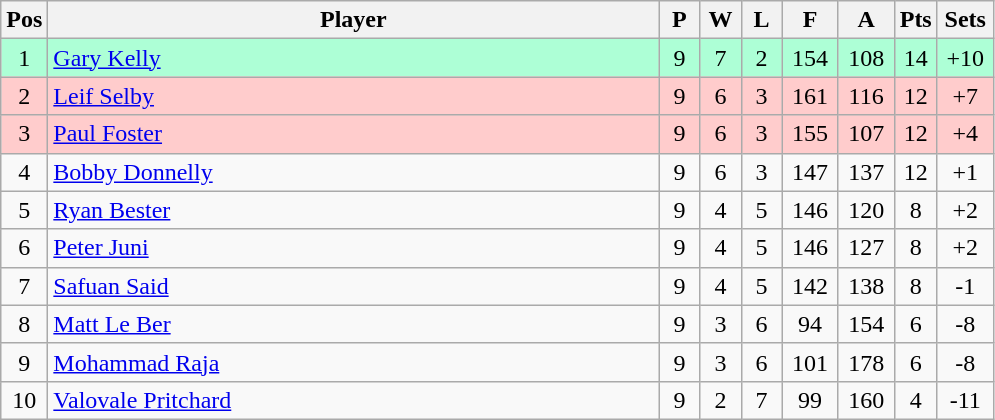<table class="wikitable" style="font-size: 100%">
<tr>
<th width=20>Pos</th>
<th width=400>Player</th>
<th width=20>P</th>
<th width=20>W</th>
<th width=20>L</th>
<th width=30>F</th>
<th width=30>A</th>
<th width=20>Pts</th>
<th width=30>Sets</th>
</tr>
<tr align=center style="background: #ADFFD6;">
<td>1</td>
<td align="left"> <a href='#'>Gary Kelly</a></td>
<td>9</td>
<td>7</td>
<td>2</td>
<td>154</td>
<td>108</td>
<td>14</td>
<td>+10</td>
</tr>
<tr align=center style="background: #FFCCCC;">
<td>2</td>
<td align="left"> <a href='#'>Leif Selby</a></td>
<td>9</td>
<td>6</td>
<td>3</td>
<td>161</td>
<td>116</td>
<td>12</td>
<td>+7</td>
</tr>
<tr align=center style="background: #FFCCCC;">
<td>3</td>
<td align="left"> <a href='#'>Paul Foster</a></td>
<td>9</td>
<td>6</td>
<td>3</td>
<td>155</td>
<td>107</td>
<td>12</td>
<td>+4</td>
</tr>
<tr align=center>
<td>4</td>
<td align="left"> <a href='#'>Bobby Donnelly</a></td>
<td>9</td>
<td>6</td>
<td>3</td>
<td>147</td>
<td>137</td>
<td>12</td>
<td>+1</td>
</tr>
<tr align=center>
<td>5</td>
<td align="left"> <a href='#'>Ryan Bester</a></td>
<td>9</td>
<td>4</td>
<td>5</td>
<td>146</td>
<td>120</td>
<td>8</td>
<td>+2</td>
</tr>
<tr align=center>
<td>6</td>
<td align="left"> <a href='#'>Peter Juni</a></td>
<td>9</td>
<td>4</td>
<td>5</td>
<td>146</td>
<td>127</td>
<td>8</td>
<td>+2</td>
</tr>
<tr align=center>
<td>7</td>
<td align="left"> <a href='#'>Safuan Said</a></td>
<td>9</td>
<td>4</td>
<td>5</td>
<td>142</td>
<td>138</td>
<td>8</td>
<td>-1</td>
</tr>
<tr align=center>
<td>8</td>
<td align="left"> <a href='#'>Matt Le Ber</a></td>
<td>9</td>
<td>3</td>
<td>6</td>
<td>94</td>
<td>154</td>
<td>6</td>
<td>-8</td>
</tr>
<tr align=center>
<td>9</td>
<td align="left"> <a href='#'>Mohammad Raja</a></td>
<td>9</td>
<td>3</td>
<td>6</td>
<td>101</td>
<td>178</td>
<td>6</td>
<td>-8</td>
</tr>
<tr align=center>
<td>10</td>
<td align="left"> <a href='#'>Valovale Pritchard</a></td>
<td>9</td>
<td>2</td>
<td>7</td>
<td>99</td>
<td>160</td>
<td>4</td>
<td>-11</td>
</tr>
</table>
